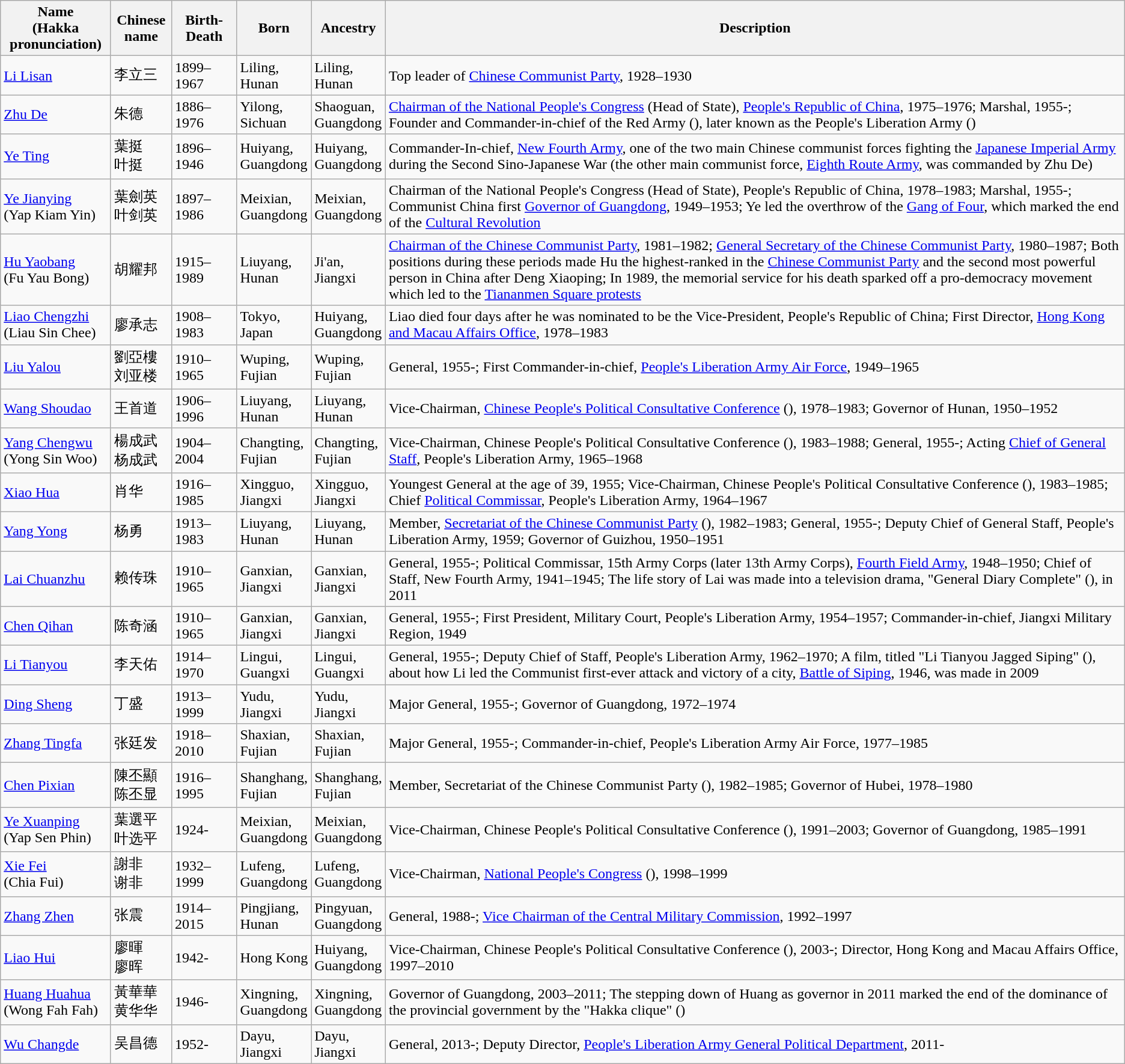<table class="wikitable">
<tr>
<th width="115">Name<br>(Hakka pronunciation)</th>
<th width="60">Chinese name</th>
<th width="65">Birth-Death</th>
<th width="75">Born</th>
<th width="75">Ancestry</th>
<th>Description</th>
</tr>
<tr>
<td><a href='#'>Li Lisan</a></td>
<td>李立三</td>
<td>1899–1967</td>
<td>Liling, Hunan</td>
<td>Liling, Hunan</td>
<td>Top leader of <a href='#'>Chinese Communist Party</a>, 1928–1930</td>
</tr>
<tr>
<td><a href='#'>Zhu De</a></td>
<td>朱德</td>
<td>1886–1976</td>
<td>Yilong, Sichuan</td>
<td>Shaoguan, Guangdong</td>
<td><a href='#'>Chairman of the National People's Congress</a> (Head of State), <a href='#'>People's Republic of China</a>, 1975–1976; Marshal, 1955-; Founder and Commander-in-chief of the Red Army (), later known as the People's Liberation Army ()</td>
</tr>
<tr>
<td><a href='#'>Ye Ting</a></td>
<td>葉挺<br>叶挺</td>
<td>1896–1946</td>
<td>Huiyang, Guangdong</td>
<td>Huiyang, Guangdong</td>
<td>Commander-In-chief, <a href='#'>New Fourth Army</a>, one of the two main Chinese communist forces fighting the <a href='#'>Japanese Imperial Army</a> during the Second Sino-Japanese War (the other main communist force, <a href='#'>Eighth Route Army</a>, was commanded by Zhu De)</td>
</tr>
<tr>
<td><a href='#'>Ye Jianying</a><br>(Yap Kiam Yin)</td>
<td>葉劍英<br>叶剑英</td>
<td>1897–1986</td>
<td>Meixian, Guangdong</td>
<td>Meixian, Guangdong</td>
<td>Chairman of the National People's Congress (Head of State), People's Republic of China, 1978–1983; Marshal, 1955-; Communist China first <a href='#'>Governor of Guangdong</a>, 1949–1953; Ye led the overthrow of the <a href='#'>Gang of Four</a>, which marked the end of the <a href='#'>Cultural Revolution</a></td>
</tr>
<tr>
<td><a href='#'>Hu Yaobang</a><br>(Fu Yau Bong)</td>
<td>胡耀邦</td>
<td>1915–1989</td>
<td>Liuyang, Hunan</td>
<td>Ji'an, Jiangxi</td>
<td><a href='#'>Chairman of the Chinese Communist Party</a>, 1981–1982; <a href='#'>General Secretary of the Chinese Communist Party</a>, 1980–1987; Both positions during these periods made Hu the highest-ranked in the <a href='#'>Chinese Communist Party</a> and the second most powerful person in China after Deng Xiaoping; In 1989, the memorial service for his death sparked off a pro-democracy movement which led to the <a href='#'>Tiananmen Square protests</a></td>
</tr>
<tr>
<td><a href='#'>Liao Chengzhi</a><br>(Liau Sin Chee)</td>
<td>廖承志</td>
<td>1908–1983</td>
<td>Tokyo, Japan</td>
<td>Huiyang, Guangdong</td>
<td>Liao died four days after he was nominated to be the Vice-President, People's Republic of China; First Director, <a href='#'>Hong Kong and Macau Affairs Office</a>, 1978–1983</td>
</tr>
<tr>
<td><a href='#'>Liu Yalou</a></td>
<td>劉亞樓<br>刘亚楼</td>
<td>1910–1965</td>
<td>Wuping, Fujian</td>
<td>Wuping, Fujian</td>
<td>General, 1955-; First Commander-in-chief, <a href='#'>People's Liberation Army Air Force</a>, 1949–1965</td>
</tr>
<tr>
<td><a href='#'>Wang Shoudao</a></td>
<td>王首道</td>
<td>1906–1996</td>
<td>Liuyang, Hunan</td>
<td>Liuyang, Hunan</td>
<td>Vice-Chairman, <a href='#'>Chinese People's Political Consultative Conference</a> (), 1978–1983; Governor of Hunan, 1950–1952</td>
</tr>
<tr>
<td><a href='#'>Yang Chengwu</a><br>(Yong Sin Woo)</td>
<td>楊成武<br>杨成武</td>
<td>1904–2004</td>
<td>Changting, Fujian</td>
<td>Changting, Fujian</td>
<td>Vice-Chairman, Chinese People's Political Consultative Conference (), 1983–1988; General, 1955-; Acting <a href='#'>Chief of General Staff</a>, People's Liberation Army, 1965–1968</td>
</tr>
<tr>
<td><a href='#'>Xiao Hua</a></td>
<td>肖华</td>
<td>1916–1985</td>
<td>Xingguo, Jiangxi</td>
<td>Xingguo, Jiangxi</td>
<td>Youngest General at the age of 39, 1955; Vice-Chairman, Chinese People's Political Consultative Conference (), 1983–1985; Chief <a href='#'>Political Commissar</a>, People's Liberation Army, 1964–1967</td>
</tr>
<tr>
<td><a href='#'>Yang Yong</a></td>
<td>杨勇</td>
<td>1913–1983</td>
<td>Liuyang, Hunan</td>
<td>Liuyang, Hunan</td>
<td>Member, <a href='#'>Secretariat of the Chinese Communist Party</a> (), 1982–1983; General, 1955-; Deputy Chief of General Staff, People's Liberation Army, 1959; Governor of Guizhou, 1950–1951</td>
</tr>
<tr>
<td><a href='#'>Lai Chuanzhu</a></td>
<td>赖传珠</td>
<td>1910–1965</td>
<td>Ganxian, Jiangxi</td>
<td>Ganxian, Jiangxi</td>
<td>General, 1955-; Political Commissar, 15th Army Corps (later 13th Army Corps), <a href='#'>Fourth Field Army</a>, 1948–1950; Chief of Staff, New Fourth Army, 1941–1945; The life story of Lai was made into a television drama, "General Diary Complete" (), in 2011</td>
</tr>
<tr>
<td><a href='#'>Chen Qihan</a></td>
<td>陈奇涵</td>
<td>1910–1965</td>
<td>Ganxian, Jiangxi</td>
<td>Ganxian, Jiangxi</td>
<td>General, 1955-; First President, Military Court, People's Liberation Army, 1954–1957; Commander-in-chief, Jiangxi Military Region, 1949</td>
</tr>
<tr>
<td><a href='#'>Li Tianyou</a></td>
<td>李天佑</td>
<td>1914–1970</td>
<td>Lingui, Guangxi</td>
<td>Lingui, Guangxi</td>
<td>General, 1955-; Deputy Chief of Staff, People's Liberation Army, 1962–1970; A film, titled "Li Tianyou Jagged Siping" (), about how Li led the Communist first-ever attack and victory of a city, <a href='#'>Battle of Siping</a>, 1946, was made in 2009</td>
</tr>
<tr>
<td><a href='#'>Ding Sheng</a></td>
<td>丁盛</td>
<td>1913–1999</td>
<td>Yudu, Jiangxi</td>
<td>Yudu, Jiangxi</td>
<td>Major General, 1955-; Governor of Guangdong, 1972–1974</td>
</tr>
<tr>
<td><a href='#'>Zhang Tingfa</a></td>
<td>张廷发</td>
<td>1918–2010</td>
<td>Shaxian, Fujian</td>
<td>Shaxian, Fujian</td>
<td>Major General, 1955-; Commander-in-chief, People's Liberation Army Air Force, 1977–1985</td>
</tr>
<tr>
<td><a href='#'>Chen Pixian</a></td>
<td>陳丕顯<br>陈丕显</td>
<td>1916–1995</td>
<td>Shanghang, Fujian</td>
<td>Shanghang, Fujian</td>
<td>Member, Secretariat of the Chinese Communist Party (), 1982–1985; Governor of Hubei, 1978–1980</td>
</tr>
<tr>
<td><a href='#'>Ye Xuanping</a><br>(Yap Sen Phin)</td>
<td>葉選平<br>叶选平</td>
<td>1924-</td>
<td>Meixian, Guangdong</td>
<td>Meixian, Guangdong</td>
<td>Vice-Chairman, Chinese People's Political Consultative Conference (), 1991–2003; Governor of Guangdong, 1985–1991</td>
</tr>
<tr>
<td><a href='#'>Xie Fei</a><br>(Chia Fui)</td>
<td>謝非<br>谢非</td>
<td>1932–1999</td>
<td>Lufeng, Guangdong</td>
<td>Lufeng, Guangdong</td>
<td>Vice-Chairman, <a href='#'>National People's Congress</a> (), 1998–1999</td>
</tr>
<tr>
<td><a href='#'>Zhang Zhen</a></td>
<td>张震</td>
<td>1914–2015</td>
<td>Pingjiang, Hunan</td>
<td>Pingyuan, Guangdong</td>
<td>General, 1988-; <a href='#'>Vice Chairman of the Central Military Commission</a>, 1992–1997</td>
</tr>
<tr>
<td><a href='#'>Liao Hui</a></td>
<td>廖暉<br>廖晖</td>
<td>1942-</td>
<td>Hong Kong</td>
<td>Huiyang, Guangdong</td>
<td>Vice-Chairman, Chinese People's Political Consultative Conference (), 2003-; Director, Hong Kong and Macau Affairs Office, 1997–2010</td>
</tr>
<tr>
<td><a href='#'>Huang Huahua</a><br>(Wong Fah Fah)</td>
<td>黃華華<br>黄华华</td>
<td>1946-</td>
<td>Xingning, Guangdong</td>
<td>Xingning, Guangdong</td>
<td>Governor of Guangdong, 2003–2011; The stepping down of Huang as governor in 2011 marked the end of the dominance of the provincial government by the "Hakka clique" ()</td>
</tr>
<tr>
<td><a href='#'>Wu Changde</a></td>
<td>吴昌德</td>
<td>1952-</td>
<td>Dayu, Jiangxi</td>
<td>Dayu, Jiangxi</td>
<td>General, 2013-; Deputy Director, <a href='#'>People's Liberation Army General Political Department</a>, 2011-</td>
</tr>
</table>
